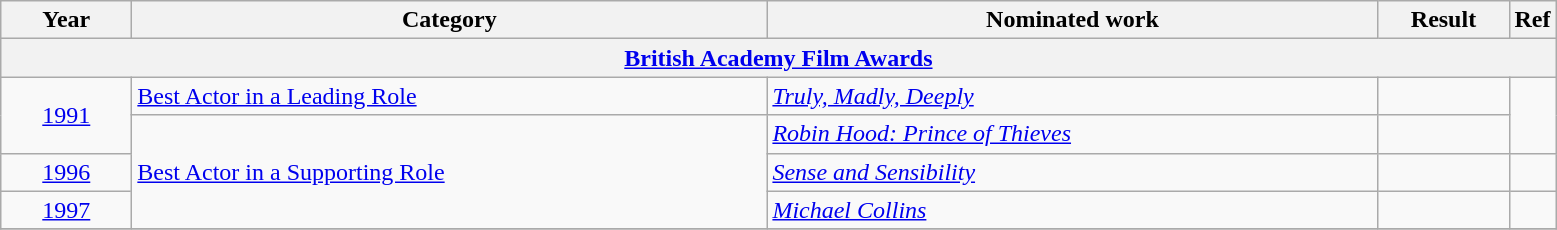<table class=wikitable>
<tr>
<th scope="col" style="width:5em;">Year</th>
<th scope="col" style="width:26em;">Category</th>
<th scope="col" style="width:25em;">Nominated work</th>
<th scope="col" style="width:5em;">Result</th>
<th>Ref</th>
</tr>
<tr>
<th colspan=5><a href='#'>British Academy Film Awards</a></th>
</tr>
<tr>
<td style="text-align:center;", rowspan=2><a href='#'>1991</a></td>
<td><a href='#'>Best Actor in a Leading Role</a></td>
<td><em><a href='#'>Truly, Madly, Deeply</a></em></td>
<td></td>
<td rowspan=2></td>
</tr>
<tr>
<td rowspan=3><a href='#'>Best Actor in a Supporting Role</a></td>
<td><em><a href='#'>Robin Hood: Prince of Thieves</a></em></td>
<td></td>
</tr>
<tr>
<td style="text-align:center;"><a href='#'>1996</a></td>
<td><em><a href='#'>Sense and Sensibility</a></em></td>
<td></td>
<td></td>
</tr>
<tr>
<td style="text-align:center;"><a href='#'>1997</a></td>
<td><em><a href='#'>Michael Collins</a></em></td>
<td></td>
<td></td>
</tr>
<tr>
</tr>
</table>
